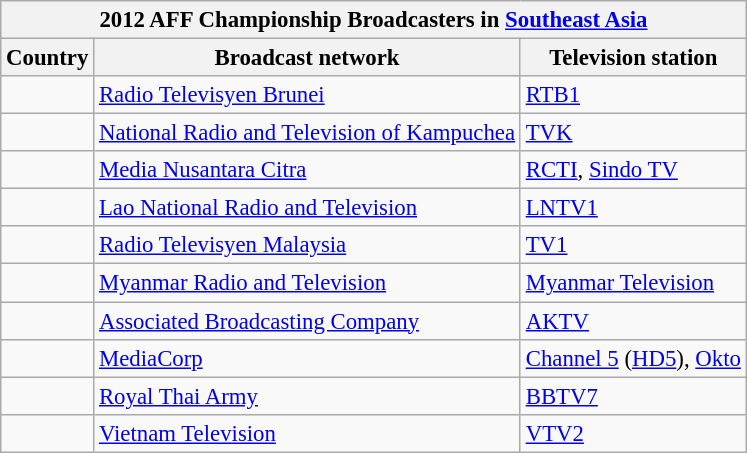<table class="wikitable" style="font-size:95%; text-align:left">
<tr>
<th colspan=5>2012 AFF Championship Broadcasters in <a href='#'>Southeast Asia</a></th>
</tr>
<tr>
<th>Country</th>
<th>Broadcast network</th>
<th>Television station</th>
</tr>
<tr>
<td align=left></td>
<td><a href='#'>Radio Televisyen Brunei</a></td>
<td><a href='#'>RTB1</a></td>
</tr>
<tr>
<td align=left></td>
<td><a href='#'>National Radio and Television of Kampuchea</a></td>
<td><a href='#'>TVK</a></td>
</tr>
<tr>
<td align=left></td>
<td><a href='#'>Media Nusantara Citra</a></td>
<td><a href='#'>RCTI</a>, <a href='#'>Sindo TV</a></td>
</tr>
<tr>
<td align=left></td>
<td><a href='#'>Lao National Radio and Television</a></td>
<td><a href='#'>LNTV1</a></td>
</tr>
<tr>
<td align=left></td>
<td><a href='#'>Radio Televisyen Malaysia</a></td>
<td><a href='#'>TV1</a></td>
</tr>
<tr>
<td align=left></td>
<td><a href='#'>Myanmar Radio and Television</a></td>
<td><a href='#'>Myanmar Television</a></td>
</tr>
<tr>
<td align=left></td>
<td><a href='#'>Associated Broadcasting Company</a></td>
<td><a href='#'>AKTV</a></td>
</tr>
<tr>
<td align=left></td>
<td><a href='#'>MediaCorp</a></td>
<td><a href='#'>Channel 5</a> (<a href='#'>HD5</a>), <a href='#'>Okto</a></td>
</tr>
<tr>
<td align=left></td>
<td><a href='#'>Royal Thai Army</a></td>
<td><a href='#'>BBTV7</a></td>
</tr>
<tr>
<td align=left></td>
<td><a href='#'>Vietnam Television</a></td>
<td><a href='#'>VTV2</a></td>
</tr>
</table>
